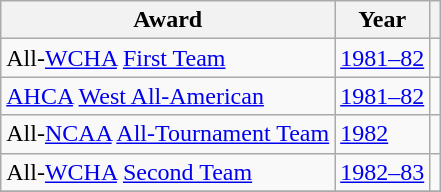<table class="wikitable">
<tr>
<th>Award</th>
<th>Year</th>
<th></th>
</tr>
<tr>
<td>All-<a href='#'>WCHA</a> <a href='#'>First Team</a></td>
<td><a href='#'>1981–82</a></td>
<td></td>
</tr>
<tr>
<td><a href='#'>AHCA</a> <a href='#'>West All-American</a></td>
<td><a href='#'>1981–82</a></td>
<td></td>
</tr>
<tr>
<td>All-<a href='#'>NCAA</a> <a href='#'>All-Tournament Team</a></td>
<td><a href='#'>1982</a></td>
<td></td>
</tr>
<tr>
<td>All-<a href='#'>WCHA</a> <a href='#'>Second Team</a></td>
<td><a href='#'>1982–83</a></td>
<td></td>
</tr>
<tr>
</tr>
</table>
